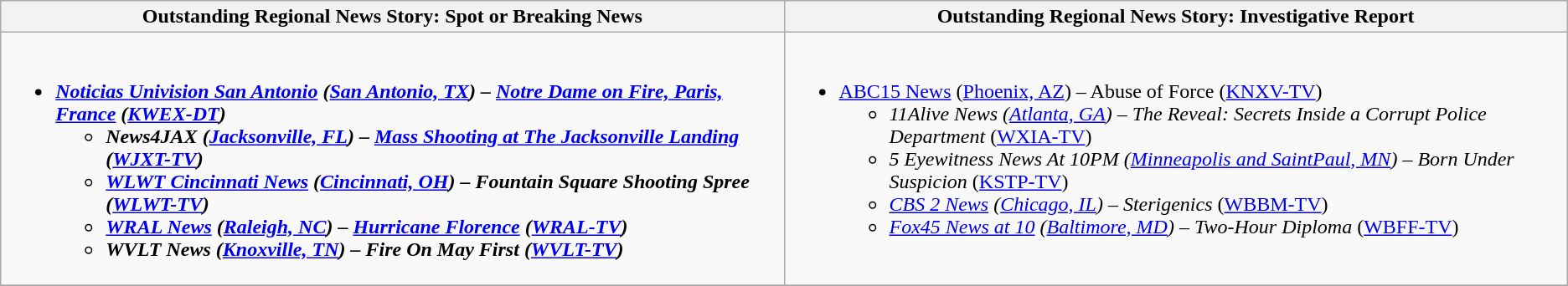<table class=wikitable>
<tr>
<th style="width:50%">Outstanding Regional News Story: Spot or Breaking News</th>
<th style="width:50%">Outstanding Regional News Story: Investigative Report</th>
</tr>
<tr>
<td valign="top"><br><ul><li><strong><em><a href='#'>Noticias Univision San Antonio</a> (<a href='#'>San Antonio, TX</a>) – <a href='#'>Notre Dame on Fire, Paris, France</a><em> (<a href='#'>KWEX-DT</a>)<strong><ul><li></em>News4JAX (<a href='#'>Jacksonville, FL</a>) – <a href='#'>Mass Shooting at The Jacksonville Landing</a><em> (<a href='#'>WJXT-TV</a>)</li><li></em><a href='#'>WLWT Cincinnati News</a> (<a href='#'>Cincinnati, OH</a>) – Fountain Square Shooting Spree<em> (<a href='#'>WLWT-TV</a>)</li><li></em><a href='#'>WRAL News</a> (<a href='#'>Raleigh, NC</a>) – <a href='#'>Hurricane Florence</a><em> (<a href='#'>WRAL-TV</a>)</li><li></em>WVLT News (<a href='#'>Knoxville, TN</a>) – Fire On May First<em> (<a href='#'>WVLT-TV</a>)</li></ul></li></ul></td>
<td valign="top"><br><ul><li></em></strong><a href='#'>ABC15 News</a> (<a href='#'>Phoenix, AZ</a>) – Abuse of Force</em> (<a href='#'>KNXV-TV</a>)</strong><ul><li><em>11Alive News (<a href='#'>Atlanta, GA</a>) – The Reveal: Secrets Inside a Corrupt Police Department</em> (<a href='#'>WXIA-TV</a>)</li><li><em>5 Eyewitness News At 10PM (<a href='#'>Minneapolis and SaintPaul, MN</a>) – Born Under Suspicion</em> (<a href='#'>KSTP-TV</a>)</li><li><em><a href='#'>CBS 2 News</a> (<a href='#'>Chicago, IL</a>) – Sterigenics</em> (<a href='#'>WBBM-TV</a>)</li><li><em><a href='#'>Fox45 News at 10</a> (<a href='#'>Baltimore, MD</a>) – Two-Hour Diploma</em> (<a href='#'>WBFF-TV</a>)</li></ul></li></ul></td>
</tr>
<tr>
</tr>
</table>
